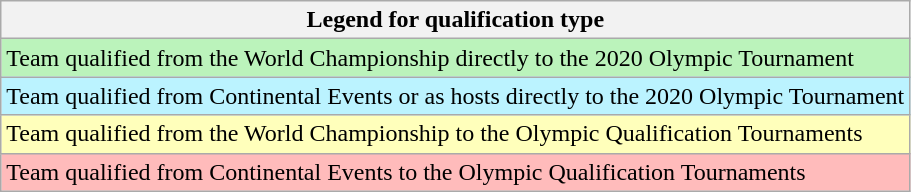<table class="wikitable">
<tr>
<th>Legend for qualification type</th>
</tr>
<tr bgcolor=#BBF3BB>
<td>Team qualified from the World Championship directly to the 2020 Olympic Tournament</td>
</tr>
<tr bgcolor=#BBF3FF>
<td>Team qualified from Continental Events or as hosts directly to the 2020 Olympic Tournament</td>
</tr>
<tr bgcolor=#FFFFBB>
<td>Team qualified from the World Championship to the Olympic Qualification Tournaments</td>
</tr>
<tr bgcolor=#FFBBBB>
<td>Team qualified from Continental Events to the Olympic Qualification Tournaments</td>
</tr>
</table>
